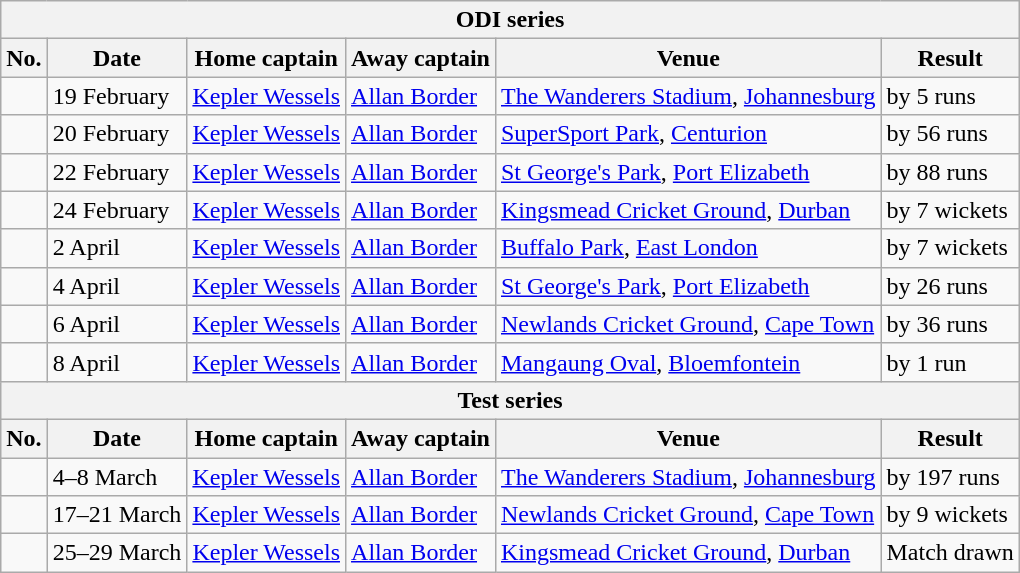<table class="wikitable">
<tr>
<th colspan="9">ODI series</th>
</tr>
<tr>
<th>No.</th>
<th>Date</th>
<th>Home captain</th>
<th>Away captain</th>
<th>Venue</th>
<th>Result</th>
</tr>
<tr>
<td></td>
<td>19 February</td>
<td><a href='#'>Kepler Wessels</a></td>
<td><a href='#'>Allan Border</a></td>
<td><a href='#'>The Wanderers Stadium</a>, <a href='#'>Johannesburg</a></td>
<td> by 5 runs</td>
</tr>
<tr>
<td></td>
<td>20 February</td>
<td><a href='#'>Kepler Wessels</a></td>
<td><a href='#'>Allan Border</a></td>
<td><a href='#'>SuperSport Park</a>, <a href='#'>Centurion</a></td>
<td> by 56 runs</td>
</tr>
<tr>
<td></td>
<td>22 February</td>
<td><a href='#'>Kepler Wessels</a></td>
<td><a href='#'>Allan Border</a></td>
<td><a href='#'>St George's Park</a>, <a href='#'>Port Elizabeth</a></td>
<td> by 88 runs</td>
</tr>
<tr>
<td></td>
<td>24 February</td>
<td><a href='#'>Kepler Wessels</a></td>
<td><a href='#'>Allan Border</a></td>
<td><a href='#'>Kingsmead Cricket Ground</a>, <a href='#'>Durban</a></td>
<td> by 7 wickets</td>
</tr>
<tr>
<td></td>
<td>2 April</td>
<td><a href='#'>Kepler Wessels</a></td>
<td><a href='#'>Allan Border</a></td>
<td><a href='#'>Buffalo Park</a>, <a href='#'>East London</a></td>
<td> by 7 wickets</td>
</tr>
<tr>
<td></td>
<td>4 April</td>
<td><a href='#'>Kepler Wessels</a></td>
<td><a href='#'>Allan Border</a></td>
<td><a href='#'>St George's Park</a>, <a href='#'>Port Elizabeth</a></td>
<td> by 26 runs</td>
</tr>
<tr>
<td></td>
<td>6 April</td>
<td><a href='#'>Kepler Wessels</a></td>
<td><a href='#'>Allan Border</a></td>
<td><a href='#'>Newlands Cricket Ground</a>, <a href='#'>Cape Town</a></td>
<td> by 36 runs</td>
</tr>
<tr>
<td></td>
<td>8 April</td>
<td><a href='#'>Kepler Wessels</a></td>
<td><a href='#'>Allan Border</a></td>
<td><a href='#'>Mangaung Oval</a>, <a href='#'>Bloemfontein</a></td>
<td> by 1 run</td>
</tr>
<tr>
<th colspan="9">Test series</th>
</tr>
<tr>
<th>No.</th>
<th>Date</th>
<th>Home captain</th>
<th>Away captain</th>
<th>Venue</th>
<th>Result</th>
</tr>
<tr>
<td></td>
<td>4–8 March</td>
<td><a href='#'>Kepler Wessels</a></td>
<td><a href='#'>Allan Border</a></td>
<td><a href='#'>The Wanderers Stadium</a>, <a href='#'>Johannesburg</a></td>
<td> by 197 runs</td>
</tr>
<tr>
<td></td>
<td>17–21 March</td>
<td><a href='#'>Kepler Wessels</a></td>
<td><a href='#'>Allan Border</a></td>
<td><a href='#'>Newlands Cricket Ground</a>, <a href='#'>Cape Town</a></td>
<td> by 9 wickets</td>
</tr>
<tr>
<td></td>
<td>25–29 March</td>
<td><a href='#'>Kepler Wessels</a></td>
<td><a href='#'>Allan Border</a></td>
<td><a href='#'>Kingsmead Cricket Ground</a>, <a href='#'>Durban</a></td>
<td>Match drawn</td>
</tr>
</table>
